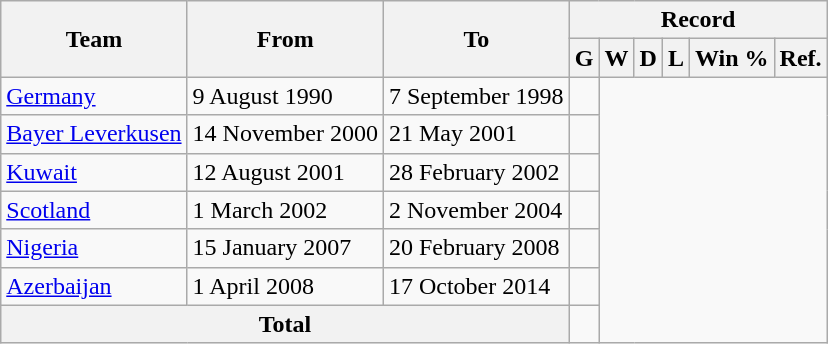<table class="wikitable" style="text-align: center">
<tr>
<th rowspan="2">Team</th>
<th rowspan="2">From</th>
<th rowspan="2">To</th>
<th colspan="6">Record</th>
</tr>
<tr>
<th>G</th>
<th>W</th>
<th>D</th>
<th>L</th>
<th>Win %</th>
<th>Ref.</th>
</tr>
<tr>
<td align=left><a href='#'>Germany</a></td>
<td align=left>9 August 1990</td>
<td align=left>7 September 1998<br></td>
<td></td>
</tr>
<tr>
<td align=left><a href='#'>Bayer Leverkusen</a></td>
<td align=left>14 November 2000</td>
<td align=left>21 May 2001<br></td>
<td></td>
</tr>
<tr>
<td align=left><a href='#'>Kuwait</a></td>
<td align=left>12 August 2001</td>
<td align=left>28 February 2002<br></td>
<td></td>
</tr>
<tr>
<td align=left><a href='#'>Scotland</a></td>
<td align=left>1 March 2002</td>
<td align=left>2 November 2004<br></td>
<td></td>
</tr>
<tr>
<td align=left><a href='#'>Nigeria</a></td>
<td align=left>15 January 2007</td>
<td align=left>20 February 2008<br></td>
<td></td>
</tr>
<tr>
<td align=left><a href='#'>Azerbaijan</a></td>
<td align=left>1 April 2008</td>
<td align=left>17 October 2014<br></td>
<td></td>
</tr>
<tr>
<th colspan="3">Total<br></th>
<td></td>
</tr>
</table>
